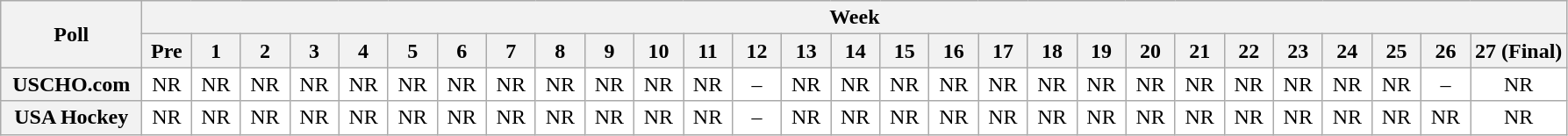<table class="wikitable" style="white-space:nowrap;">
<tr>
<th scope="col" width="100" rowspan="2">Poll</th>
<th colspan="28">Week</th>
</tr>
<tr>
<th scope="col" width="30">Pre</th>
<th scope="col" width="30">1</th>
<th scope="col" width="30">2</th>
<th scope="col" width="30">3</th>
<th scope="col" width="30">4</th>
<th scope="col" width="30">5</th>
<th scope="col" width="30">6</th>
<th scope="col" width="30">7</th>
<th scope="col" width="30">8</th>
<th scope="col" width="30">9</th>
<th scope="col" width="30">10</th>
<th scope="col" width="30">11</th>
<th scope="col" width="30">12</th>
<th scope="col" width="30">13</th>
<th scope="col" width="30">14</th>
<th scope="col" width="30">15</th>
<th scope="col" width="30">16</th>
<th scope="col" width="30">17</th>
<th scope="col" width="30">18</th>
<th scope="col" width="30">19</th>
<th scope="col" width="30">20</th>
<th scope="col" width="30">21</th>
<th scope="col" width="30">22</th>
<th scope="col" width="30">23</th>
<th scope="col" width="30">24</th>
<th scope="col" width="30">25</th>
<th scope="col" width="30">26</th>
<th scope="col" width="30">27 (Final)</th>
</tr>
<tr style="text-align:center;">
<th>USCHO.com</th>
<td bgcolor=FFFFFF>NR</td>
<td bgcolor=FFFFFF>NR</td>
<td bgcolor=FFFFFF>NR</td>
<td bgcolor=FFFFFF>NR</td>
<td bgcolor=FFFFFF>NR</td>
<td bgcolor=FFFFFF>NR</td>
<td bgcolor=FFFFFF>NR</td>
<td bgcolor=FFFFFF>NR</td>
<td bgcolor=FFFFFF>NR</td>
<td bgcolor=FFFFFF>NR</td>
<td bgcolor=FFFFFF>NR</td>
<td bgcolor=FFFFFF>NR</td>
<td bgcolor=FFFFFF>–</td>
<td bgcolor=FFFFFF>NR</td>
<td bgcolor=FFFFFF>NR</td>
<td bgcolor=FFFFFF>NR</td>
<td bgcolor=FFFFFF>NR</td>
<td bgcolor=FFFFFF>NR</td>
<td bgcolor=FFFFFF>NR</td>
<td bgcolor=FFFFFF>NR</td>
<td bgcolor=FFFFFF>NR</td>
<td bgcolor=FFFFFF>NR</td>
<td bgcolor=FFFFFF>NR</td>
<td bgcolor=FFFFFF>NR</td>
<td bgcolor=FFFFFF>NR</td>
<td bgcolor=FFFFFF>NR</td>
<td bgcolor=FFFFFF>–</td>
<td bgcolor=FFFFFF>NR</td>
</tr>
<tr style="text-align:center;">
<th>USA Hockey</th>
<td bgcolor=FFFFFF>NR</td>
<td bgcolor=FFFFFF>NR</td>
<td bgcolor=FFFFFF>NR</td>
<td bgcolor=FFFFFF>NR</td>
<td bgcolor=FFFFFF>NR</td>
<td bgcolor=FFFFFF>NR</td>
<td bgcolor=FFFFFF>NR</td>
<td bgcolor=FFFFFF>NR</td>
<td bgcolor=FFFFFF>NR</td>
<td bgcolor=FFFFFF>NR</td>
<td bgcolor=FFFFFF>NR</td>
<td bgcolor=FFFFFF>NR</td>
<td bgcolor=FFFFFF>–</td>
<td bgcolor=FFFFFF>NR</td>
<td bgcolor=FFFFFF>NR</td>
<td bgcolor=FFFFFF>NR</td>
<td bgcolor=FFFFFF>NR</td>
<td bgcolor=FFFFFF>NR</td>
<td bgcolor=FFFFFF>NR</td>
<td bgcolor=FFFFFF>NR</td>
<td bgcolor=FFFFFF>NR</td>
<td bgcolor=FFFFFF>NR</td>
<td bgcolor=FFFFFF>NR</td>
<td bgcolor=FFFFFF>NR</td>
<td bgcolor=FFFFFF>NR</td>
<td bgcolor=FFFFFF>NR</td>
<td bgcolor=FFFFFF>NR</td>
<td bgcolor=FFFFFF>NR</td>
</tr>
</table>
